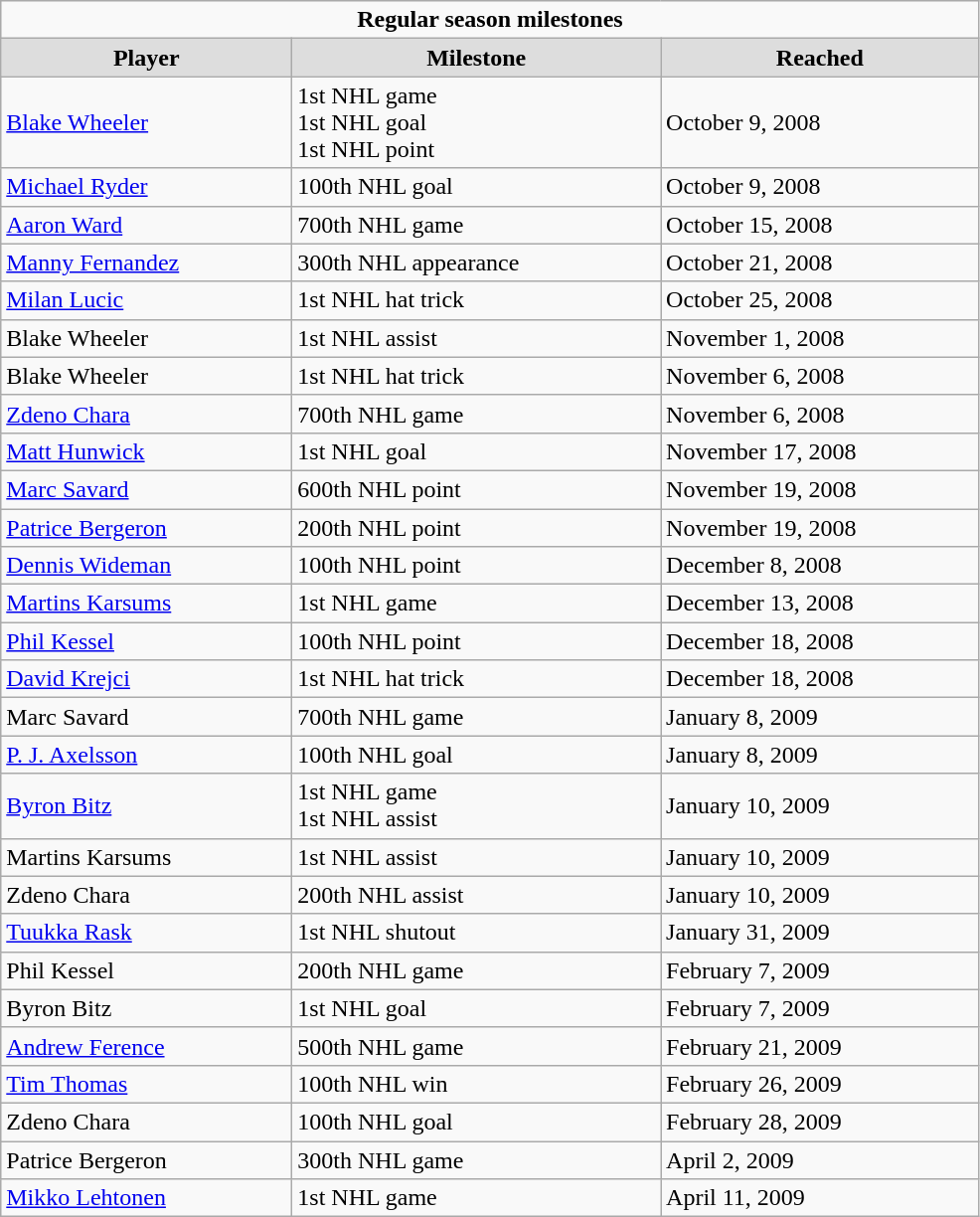<table class="wikitable" style="width:52%;">
<tr>
<td colspan="10" style="text-align:center;"><strong>Regular season milestones</strong></td>
</tr>
<tr style="text-align:center; background:#ddd;">
<td><strong>Player</strong></td>
<td><strong>Milestone</strong></td>
<td><strong>Reached</strong></td>
</tr>
<tr>
<td><a href='#'>Blake Wheeler</a></td>
<td>1st NHL game<br>1st NHL goal<br>1st NHL point</td>
<td>October 9, 2008</td>
</tr>
<tr>
<td><a href='#'>Michael Ryder</a></td>
<td>100th NHL goal</td>
<td>October 9, 2008</td>
</tr>
<tr>
<td><a href='#'>Aaron Ward</a></td>
<td>700th NHL game</td>
<td>October 15, 2008</td>
</tr>
<tr>
<td><a href='#'>Manny Fernandez</a></td>
<td>300th NHL appearance</td>
<td>October 21, 2008</td>
</tr>
<tr>
<td><a href='#'>Milan Lucic</a></td>
<td>1st NHL hat trick</td>
<td>October 25, 2008</td>
</tr>
<tr>
<td>Blake Wheeler</td>
<td>1st NHL assist</td>
<td>November 1, 2008</td>
</tr>
<tr>
<td>Blake Wheeler</td>
<td>1st NHL hat trick</td>
<td>November 6, 2008</td>
</tr>
<tr>
<td><a href='#'>Zdeno Chara</a></td>
<td>700th NHL game</td>
<td>November 6, 2008</td>
</tr>
<tr>
<td><a href='#'>Matt Hunwick</a></td>
<td>1st NHL goal</td>
<td>November 17, 2008</td>
</tr>
<tr>
<td><a href='#'>Marc Savard</a></td>
<td>600th NHL point</td>
<td>November 19, 2008</td>
</tr>
<tr>
<td><a href='#'>Patrice Bergeron</a></td>
<td>200th NHL point</td>
<td>November 19, 2008</td>
</tr>
<tr>
<td><a href='#'>Dennis Wideman</a></td>
<td>100th NHL point</td>
<td>December 8, 2008</td>
</tr>
<tr>
<td><a href='#'>Martins Karsums</a></td>
<td>1st NHL game</td>
<td>December 13, 2008</td>
</tr>
<tr>
<td><a href='#'>Phil Kessel</a></td>
<td>100th NHL point</td>
<td>December 18, 2008</td>
</tr>
<tr>
<td><a href='#'>David Krejci</a></td>
<td>1st NHL hat trick</td>
<td>December 18, 2008</td>
</tr>
<tr>
<td>Marc Savard</td>
<td>700th NHL game</td>
<td>January 8, 2009</td>
</tr>
<tr>
<td><a href='#'>P. J. Axelsson</a></td>
<td>100th NHL goal</td>
<td>January 8, 2009</td>
</tr>
<tr>
<td><a href='#'>Byron Bitz</a></td>
<td>1st NHL game<br>1st NHL assist</td>
<td>January 10, 2009</td>
</tr>
<tr>
<td>Martins Karsums</td>
<td>1st NHL assist</td>
<td>January 10, 2009</td>
</tr>
<tr>
<td>Zdeno Chara</td>
<td>200th NHL assist</td>
<td>January 10, 2009</td>
</tr>
<tr>
<td><a href='#'>Tuukka Rask</a></td>
<td>1st NHL shutout</td>
<td>January 31, 2009</td>
</tr>
<tr>
<td>Phil Kessel</td>
<td>200th NHL game</td>
<td>February 7, 2009</td>
</tr>
<tr>
<td>Byron Bitz</td>
<td>1st NHL goal</td>
<td>February 7, 2009</td>
</tr>
<tr>
<td><a href='#'>Andrew Ference</a></td>
<td>500th NHL game</td>
<td>February 21, 2009</td>
</tr>
<tr>
<td><a href='#'>Tim Thomas</a></td>
<td>100th NHL win</td>
<td>February 26, 2009</td>
</tr>
<tr>
<td>Zdeno Chara</td>
<td>100th NHL goal</td>
<td>February 28, 2009</td>
</tr>
<tr>
<td>Patrice Bergeron</td>
<td>300th NHL game</td>
<td>April 2, 2009</td>
</tr>
<tr>
<td><a href='#'>Mikko Lehtonen</a></td>
<td>1st NHL game</td>
<td>April 11, 2009</td>
</tr>
</table>
